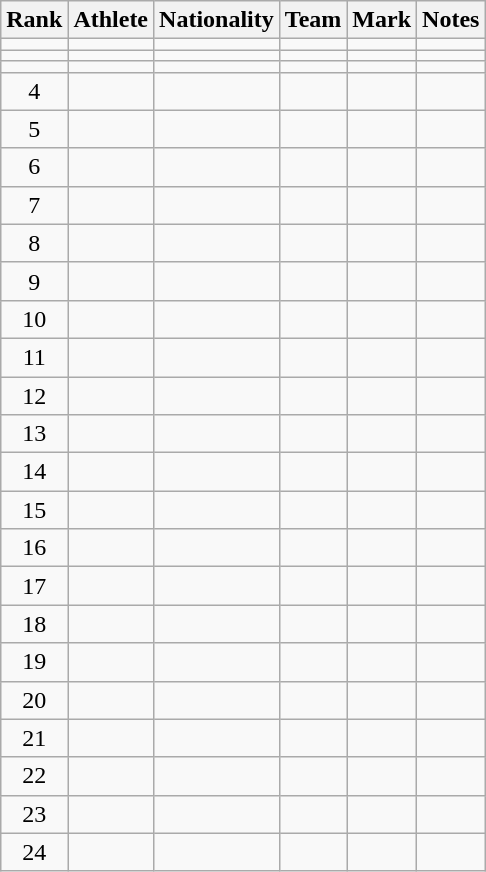<table class="wikitable sortable plainrowheaders" style="text-align:center">
<tr>
<th scope="col">Rank</th>
<th scope="col">Athlete</th>
<th scope="col">Nationality</th>
<th scope="col">Team</th>
<th scope="col">Mark</th>
<th scope="col">Notes</th>
</tr>
<tr>
<td></td>
<td align=left></td>
<td align=left></td>
<td></td>
<td></td>
<td></td>
</tr>
<tr>
<td></td>
<td align=left></td>
<td align=left></td>
<td></td>
<td></td>
<td></td>
</tr>
<tr>
<td></td>
<td align=left></td>
<td align=left></td>
<td></td>
<td></td>
<td></td>
</tr>
<tr>
<td>4</td>
<td align=left></td>
<td align=left></td>
<td></td>
<td></td>
<td></td>
</tr>
<tr>
<td>5</td>
<td align=left></td>
<td align=left></td>
<td></td>
<td></td>
<td></td>
</tr>
<tr>
<td>6</td>
<td align=left></td>
<td align=left></td>
<td></td>
<td></td>
<td></td>
</tr>
<tr>
<td>7</td>
<td align=left></td>
<td align=left></td>
<td></td>
<td></td>
<td></td>
</tr>
<tr>
<td>8</td>
<td align=left></td>
<td align=left></td>
<td></td>
<td></td>
<td></td>
</tr>
<tr>
<td>9</td>
<td align=left></td>
<td align=left></td>
<td></td>
<td></td>
<td></td>
</tr>
<tr>
<td>10</td>
<td align=left></td>
<td align=left></td>
<td></td>
<td></td>
<td></td>
</tr>
<tr>
<td>11</td>
<td align=left></td>
<td align=left></td>
<td></td>
<td></td>
<td></td>
</tr>
<tr>
<td>12</td>
<td align=left></td>
<td align=left></td>
<td></td>
<td></td>
<td></td>
</tr>
<tr>
<td>13</td>
<td align=left></td>
<td align=left></td>
<td></td>
<td></td>
<td></td>
</tr>
<tr>
<td>14</td>
<td align=left></td>
<td align=left></td>
<td></td>
<td></td>
<td></td>
</tr>
<tr>
<td>15</td>
<td align=left></td>
<td align=left></td>
<td></td>
<td></td>
<td></td>
</tr>
<tr>
<td>16</td>
<td align=left></td>
<td align=left></td>
<td></td>
<td></td>
<td></td>
</tr>
<tr>
<td>17</td>
<td align=left></td>
<td align=left></td>
<td></td>
<td></td>
<td></td>
</tr>
<tr>
<td>18</td>
<td align=left></td>
<td align=left></td>
<td></td>
<td></td>
<td></td>
</tr>
<tr>
<td>19</td>
<td align=left></td>
<td align=left></td>
<td></td>
<td></td>
<td></td>
</tr>
<tr>
<td>20</td>
<td align=left></td>
<td align=left></td>
<td></td>
<td></td>
<td></td>
</tr>
<tr>
<td>21</td>
<td align=left></td>
<td align=left></td>
<td></td>
<td></td>
<td></td>
</tr>
<tr>
<td>22</td>
<td align=left></td>
<td align=left></td>
<td></td>
<td></td>
<td></td>
</tr>
<tr>
<td>23</td>
<td align=left></td>
<td align=left></td>
<td></td>
<td></td>
<td></td>
</tr>
<tr>
<td>24</td>
<td align=left></td>
<td align=left></td>
<td></td>
<td></td>
<td></td>
</tr>
</table>
